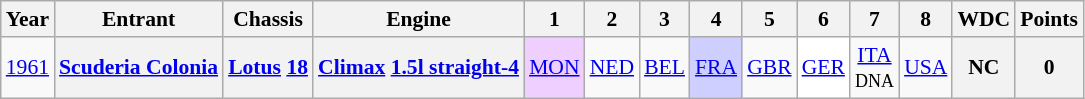<table class="wikitable" style="text-align:center; font-size:90%">
<tr>
<th>Year</th>
<th>Entrant</th>
<th>Chassis</th>
<th>Engine</th>
<th>1</th>
<th>2</th>
<th>3</th>
<th>4</th>
<th>5</th>
<th>6</th>
<th>7</th>
<th>8</th>
<th>WDC</th>
<th>Points</th>
</tr>
<tr>
<td><a href='#'>1961</a></td>
<th><a href='#'>Scuderia Colonia</a></th>
<th><a href='#'>Lotus</a> <a href='#'>18</a></th>
<th><a href='#'>Climax</a> <a href='#'>1.5l straight-4</a></th>
<td style="background:#EFCFFF;"><a href='#'>MON</a><br></td>
<td><a href='#'>NED</a></td>
<td><a href='#'>BEL</a></td>
<td style="background:#CFCFFF;"><a href='#'>FRA</a><br></td>
<td><a href='#'>GBR</a></td>
<td style="background:#ffffff;"><a href='#'>GER</a><br></td>
<td><a href='#'>ITA</a><br><small>DNA</small></td>
<td><a href='#'>USA</a></td>
<th>NC</th>
<th>0</th>
</tr>
</table>
